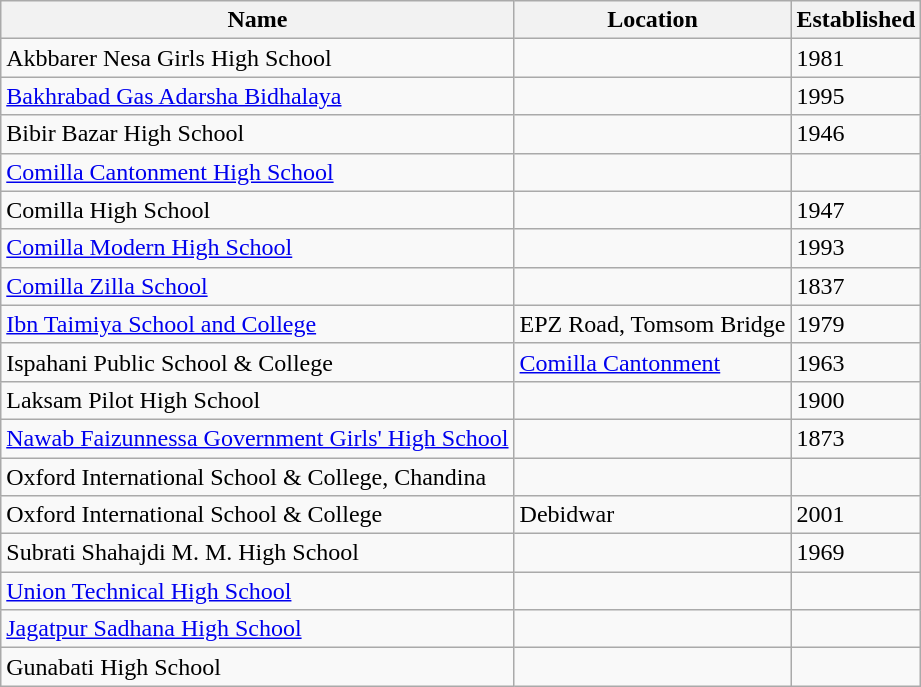<table class="wikitable sortable">
<tr>
<th>Name</th>
<th>Location</th>
<th>Established</th>
</tr>
<tr>
<td>Akbbarer Nesa Girls High School</td>
<td></td>
<td>1981</td>
</tr>
<tr>
<td><a href='#'>Bakhrabad Gas Adarsha Bidhalaya</a></td>
<td></td>
<td>1995</td>
</tr>
<tr>
<td>Bibir Bazar High School</td>
<td></td>
<td>1946</td>
</tr>
<tr>
<td><a href='#'>Comilla Cantonment High School</a></td>
<td></td>
<td></td>
</tr>
<tr>
<td>Comilla High School</td>
<td></td>
<td>1947</td>
</tr>
<tr>
<td><a href='#'>Comilla Modern High School</a></td>
<td></td>
<td>1993</td>
</tr>
<tr>
<td><a href='#'>Comilla Zilla School</a></td>
<td></td>
<td>1837</td>
</tr>
<tr>
<td><a href='#'>Ibn Taimiya School and College</a></td>
<td>EPZ Road, Tomsom Bridge</td>
<td>1979</td>
</tr>
<tr>
<td>Ispahani Public School & College</td>
<td><a href='#'>Comilla Cantonment</a></td>
<td>1963</td>
</tr>
<tr>
<td>Laksam Pilot High School</td>
<td></td>
<td>1900</td>
</tr>
<tr>
<td><a href='#'>Nawab Faizunnessa Government Girls' High School</a></td>
<td></td>
<td>1873</td>
</tr>
<tr>
<td>Oxford International School & College, Chandina</td>
<td></td>
<td></td>
</tr>
<tr>
<td>Oxford International School & College</td>
<td>Debidwar</td>
<td>2001</td>
</tr>
<tr>
<td>Subrati Shahajdi M. M. High School</td>
<td></td>
<td>1969</td>
</tr>
<tr>
<td><a href='#'>Union Technical High School</a></td>
<td></td>
<td></td>
</tr>
<tr>
<td><a href='#'>Jagatpur Sadhana High School</a></td>
<td></td>
<td></td>
</tr>
<tr>
<td>Gunabati High School</td>
<td></td>
<td></td>
</tr>
</table>
